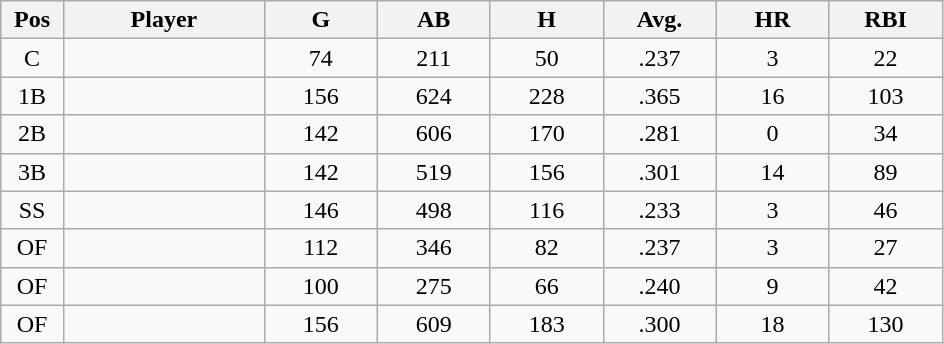<table class="wikitable sortable">
<tr>
<th bgcolor="#DDDDFF" width="5%">Pos</th>
<th bgcolor="#DDDDFF" width="16%">Player</th>
<th bgcolor="#DDDDFF" width="9%">G</th>
<th bgcolor="#DDDDFF" width="9%">AB</th>
<th bgcolor="#DDDDFF" width="9%">H</th>
<th bgcolor="#DDDDFF" width="9%">Avg.</th>
<th bgcolor="#DDDDFF" width="9%">HR</th>
<th bgcolor="#DDDDFF" width="9%">RBI</th>
</tr>
<tr align="center">
<td>C</td>
<td></td>
<td>74</td>
<td>211</td>
<td>50</td>
<td>.237</td>
<td>3</td>
<td>22</td>
</tr>
<tr align="center">
<td>1B</td>
<td></td>
<td>156</td>
<td>624</td>
<td>228</td>
<td>.365</td>
<td>16</td>
<td>103</td>
</tr>
<tr align="center">
<td>2B</td>
<td></td>
<td>142</td>
<td>606</td>
<td>170</td>
<td>.281</td>
<td>0</td>
<td>34</td>
</tr>
<tr align="center">
<td>3B</td>
<td></td>
<td>142</td>
<td>519</td>
<td>156</td>
<td>.301</td>
<td>14</td>
<td>89</td>
</tr>
<tr align="center">
<td>SS</td>
<td></td>
<td>146</td>
<td>498</td>
<td>116</td>
<td>.233</td>
<td>3</td>
<td>46</td>
</tr>
<tr align="center">
<td>OF</td>
<td></td>
<td>112</td>
<td>346</td>
<td>82</td>
<td>.237</td>
<td>3</td>
<td>27</td>
</tr>
<tr align="center">
<td>OF</td>
<td></td>
<td>100</td>
<td>275</td>
<td>66</td>
<td>.240</td>
<td>9</td>
<td>42</td>
</tr>
<tr align="center">
<td>OF</td>
<td></td>
<td>156</td>
<td>609</td>
<td>183</td>
<td>.300</td>
<td>18</td>
<td>130</td>
</tr>
</table>
